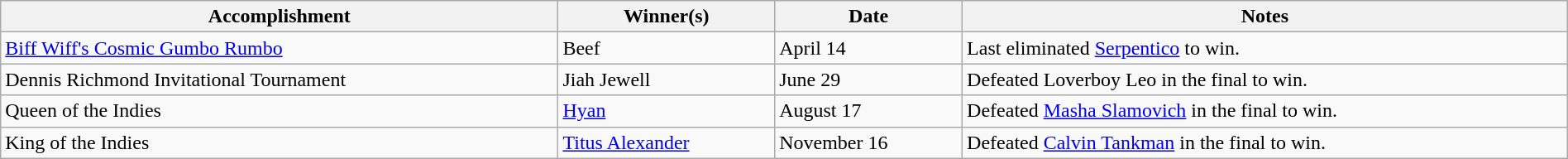<table class="wikitable" style="width:100%;">
<tr>
<th>Accomplishment</th>
<th>Winner(s)</th>
<th>Date</th>
<th>Notes</th>
</tr>
<tr>
<td><a href='#'>Biff Wiff's Cosmic Gumbo Rumbo</a></td>
<td>Beef</td>
<td>April 14</td>
<td>Last eliminated <a href='#'>Serpentico</a> to win.</td>
</tr>
<tr>
<td>Dennis Richmond Invitational Tournament</td>
<td>Jiah Jewell</td>
<td>June 29</td>
<td>Defeated Loverboy Leo in the final to win.</td>
</tr>
<tr>
<td>Queen of the Indies</td>
<td><a href='#'>Hyan</a></td>
<td>August 17</td>
<td>Defeated <a href='#'>Masha Slamovich</a> in the final to win.</td>
</tr>
<tr>
<td>King of the Indies</td>
<td><a href='#'>Titus Alexander</a></td>
<td>November 16</td>
<td>Defeated <a href='#'>Calvin Tankman</a> in the final to win.</td>
</tr>
</table>
